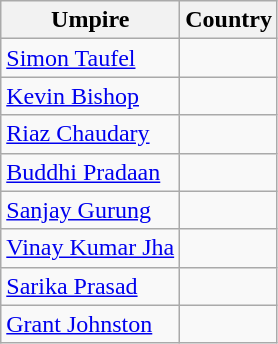<table class=wikitable>
<tr>
<th>Umpire</th>
<th>Country</th>
</tr>
<tr>
<td><a href='#'>Simon Taufel</a></td>
<td></td>
</tr>
<tr>
<td><a href='#'>Kevin Bishop</a></td>
<td></td>
</tr>
<tr>
<td><a href='#'>Riaz Chaudary</a></td>
<td></td>
</tr>
<tr>
<td><a href='#'>Buddhi Pradaan</a></td>
<td></td>
</tr>
<tr>
<td><a href='#'>Sanjay Gurung</a></td>
<td></td>
</tr>
<tr>
<td><a href='#'>Vinay Kumar Jha</a></td>
<td></td>
</tr>
<tr>
<td><a href='#'>Sarika Prasad</a></td>
<td></td>
</tr>
<tr>
<td><a href='#'>Grant Johnston</a></td>
<td></td>
</tr>
</table>
